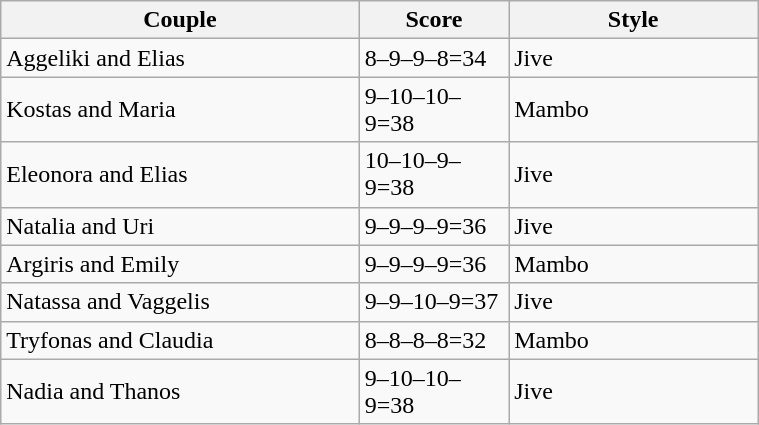<table class="wikitable" style="width:40%;">
<tr>
<th style="width:15%;">Couple</th>
<th style="width:5%;">Score</th>
<th style="width:10%;">Style</th>
</tr>
<tr>
<td>Aggeliki and Elias</td>
<td>8–9–9–8=34</td>
<td>Jive</td>
</tr>
<tr>
<td>Kostas and Maria</td>
<td>9–10–10–9=38</td>
<td>Mambo</td>
</tr>
<tr>
<td>Eleonora and Elias</td>
<td>10–10–9–9=38</td>
<td>Jive</td>
</tr>
<tr>
<td>Natalia and Uri</td>
<td>9–9–9–9=36</td>
<td>Jive</td>
</tr>
<tr>
<td>Argiris and Emily</td>
<td>9–9–9–9=36</td>
<td>Mambo</td>
</tr>
<tr>
<td>Natassa and Vaggelis</td>
<td>9–9–10–9=37</td>
<td>Jive</td>
</tr>
<tr>
<td>Tryfonas and Claudia</td>
<td>8–8–8–8=32</td>
<td>Mambo</td>
</tr>
<tr>
<td>Nadia and Thanos</td>
<td>9–10–10–9=38</td>
<td>Jive</td>
</tr>
</table>
